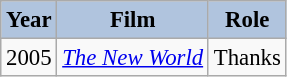<table class="wikitable" style="font-size: 95%;" cellpadding="4" border="2" background: #f9f9f9;>
<tr align="center">
<th style="background:#B0C4DE;">Year</th>
<th style="background:#B0C4DE;">Film</th>
<th style="background:#B0C4DE;">Role</th>
</tr>
<tr>
<td>2005</td>
<td><em><a href='#'>The New World</a></em></td>
<td>Thanks</td>
</tr>
</table>
